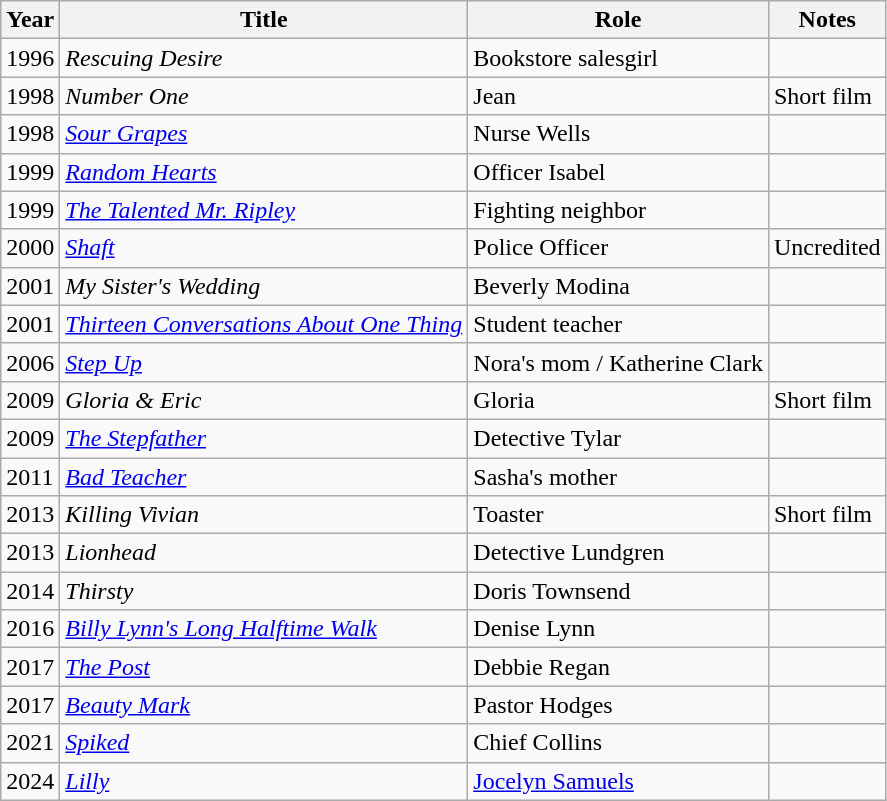<table class="wikitable sortable">
<tr>
<th>Year</th>
<th>Title</th>
<th>Role</th>
<th class="unsortable">Notes</th>
</tr>
<tr>
<td>1996</td>
<td><em>Rescuing Desire</em></td>
<td>Bookstore salesgirl</td>
<td></td>
</tr>
<tr>
<td>1998</td>
<td><em>Number One</em></td>
<td>Jean</td>
<td>Short film</td>
</tr>
<tr>
<td>1998</td>
<td><em><a href='#'>Sour Grapes</a></em></td>
<td>Nurse Wells</td>
<td></td>
</tr>
<tr>
<td>1999</td>
<td><em><a href='#'>Random Hearts</a></em></td>
<td>Officer Isabel</td>
<td></td>
</tr>
<tr>
<td>1999</td>
<td><em><a href='#'>The Talented Mr. Ripley</a></em></td>
<td>Fighting neighbor</td>
<td></td>
</tr>
<tr>
<td>2000</td>
<td><em><a href='#'>Shaft</a></em></td>
<td>Police Officer</td>
<td>Uncredited</td>
</tr>
<tr>
<td>2001</td>
<td><em>My Sister's Wedding</em></td>
<td>Beverly Modina</td>
<td></td>
</tr>
<tr>
<td>2001</td>
<td><em><a href='#'>Thirteen Conversations About One Thing</a></em></td>
<td>Student teacher</td>
<td></td>
</tr>
<tr>
<td>2006</td>
<td><em><a href='#'>Step Up</a></em></td>
<td>Nora's mom / Katherine Clark</td>
<td></td>
</tr>
<tr>
<td>2009</td>
<td><em>Gloria & Eric</em></td>
<td>Gloria</td>
<td>Short film</td>
</tr>
<tr>
<td>2009</td>
<td><em><a href='#'>The Stepfather</a></em></td>
<td>Detective Tylar</td>
<td></td>
</tr>
<tr>
<td>2011</td>
<td><em><a href='#'>Bad Teacher</a></em></td>
<td>Sasha's mother</td>
<td></td>
</tr>
<tr>
<td>2013</td>
<td><em>Killing Vivian</em></td>
<td>Toaster</td>
<td>Short film</td>
</tr>
<tr>
<td>2013</td>
<td><em>Lionhead</em></td>
<td>Detective Lundgren</td>
<td></td>
</tr>
<tr>
<td>2014</td>
<td><em>Thirsty</em></td>
<td>Doris Townsend</td>
<td></td>
</tr>
<tr>
<td>2016</td>
<td><em><a href='#'>Billy Lynn's Long Halftime Walk</a></em></td>
<td>Denise Lynn</td>
<td></td>
</tr>
<tr>
<td>2017</td>
<td><em><a href='#'>The Post</a></em></td>
<td>Debbie Regan</td>
<td></td>
</tr>
<tr>
<td>2017</td>
<td><em><a href='#'>Beauty Mark</a></em></td>
<td>Pastor Hodges</td>
<td></td>
</tr>
<tr>
<td>2021</td>
<td><em><a href='#'>Spiked</a></em></td>
<td>Chief Collins</td>
<td></td>
</tr>
<tr>
<td>2024</td>
<td><em><a href='#'>Lilly</a></em></td>
<td><a href='#'>Jocelyn Samuels</a></td>
<td></td>
</tr>
</table>
